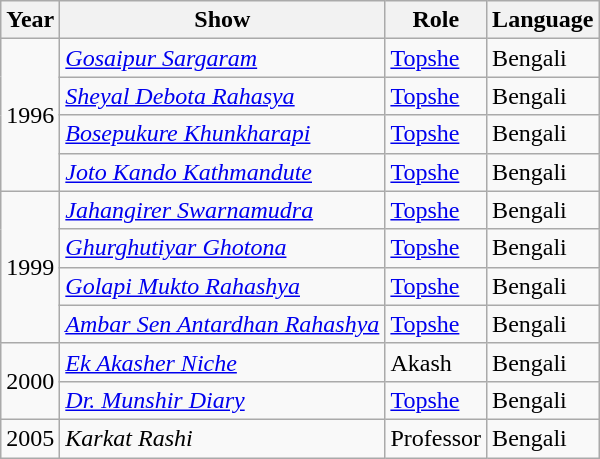<table class="wikitable sortable">
<tr>
<th>Year</th>
<th>Show</th>
<th>Role</th>
<th>Language</th>
</tr>
<tr>
<td rowspan="4">1996</td>
<td><em><a href='#'>Gosaipur Sargaram</a></em></td>
<td><a href='#'>Topshe</a></td>
<td>Bengali</td>
</tr>
<tr>
<td><em><a href='#'>Sheyal Debota Rahasya</a></em></td>
<td><a href='#'>Topshe</a></td>
<td>Bengali</td>
</tr>
<tr>
<td><em><a href='#'>Bosepukure Khunkharapi</a></em></td>
<td><a href='#'>Topshe</a></td>
<td>Bengali</td>
</tr>
<tr>
<td><em><a href='#'>Joto Kando Kathmandute</a></em></td>
<td><a href='#'>Topshe</a></td>
<td>Bengali</td>
</tr>
<tr>
<td rowspan="4">1999</td>
<td><em><a href='#'>Jahangirer Swarnamudra</a></em></td>
<td><a href='#'>Topshe</a></td>
<td>Bengali</td>
</tr>
<tr>
<td><em><a href='#'>Ghurghutiyar Ghotona</a></em></td>
<td><a href='#'>Topshe</a></td>
<td>Bengali</td>
</tr>
<tr>
<td><em><a href='#'>Golapi Mukto Rahashya</a></em></td>
<td><a href='#'>Topshe</a></td>
<td>Bengali</td>
</tr>
<tr>
<td><em><a href='#'>Ambar Sen Antardhan Rahashya</a></em></td>
<td><a href='#'>Topshe</a></td>
<td>Bengali</td>
</tr>
<tr>
<td rowspan="2">2000</td>
<td><em><a href='#'>Ek Akasher Niche</a></em></td>
<td>Akash</td>
<td>Bengali</td>
</tr>
<tr>
<td><em><a href='#'>Dr. Munshir Diary</a></em></td>
<td><a href='#'>Topshe</a></td>
<td>Bengali</td>
</tr>
<tr>
<td>2005</td>
<td><em>Karkat Rashi</em></td>
<td>Professor</td>
<td>Bengali</td>
</tr>
</table>
